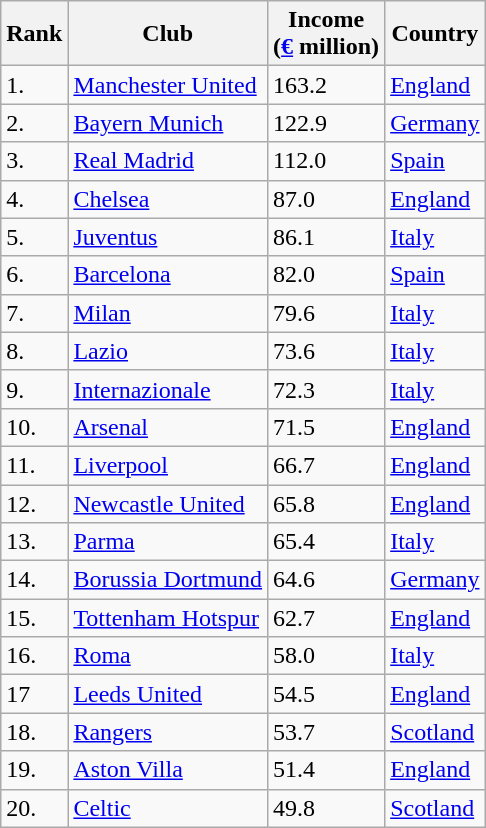<table class="wikitable sortable">
<tr>
<th>Rank</th>
<th>Club</th>
<th>Income <br>(<a href='#'>€</a> million)</th>
<th>Country</th>
</tr>
<tr>
<td>1.</td>
<td><a href='#'>Manchester United</a></td>
<td>163.2</td>
<td> <a href='#'>England</a></td>
</tr>
<tr>
<td>2.</td>
<td><a href='#'>Bayern Munich</a></td>
<td>122.9</td>
<td> <a href='#'>Germany</a></td>
</tr>
<tr>
<td>3.</td>
<td><a href='#'>Real Madrid</a></td>
<td>112.0</td>
<td> <a href='#'>Spain</a></td>
</tr>
<tr>
<td>4.</td>
<td><a href='#'>Chelsea</a></td>
<td>87.0</td>
<td> <a href='#'>England</a></td>
</tr>
<tr>
<td>5.</td>
<td><a href='#'>Juventus</a></td>
<td>86.1</td>
<td> <a href='#'>Italy</a></td>
</tr>
<tr>
<td>6.</td>
<td><a href='#'>Barcelona</a></td>
<td>82.0</td>
<td> <a href='#'>Spain</a></td>
</tr>
<tr>
<td>7.</td>
<td><a href='#'>Milan</a></td>
<td>79.6</td>
<td> <a href='#'>Italy</a></td>
</tr>
<tr>
<td>8.</td>
<td><a href='#'>Lazio</a></td>
<td>73.6</td>
<td> <a href='#'>Italy</a></td>
</tr>
<tr>
<td>9.</td>
<td><a href='#'>Internazionale</a></td>
<td>72.3</td>
<td> <a href='#'>Italy</a></td>
</tr>
<tr>
<td>10.</td>
<td><a href='#'>Arsenal</a></td>
<td>71.5</td>
<td> <a href='#'>England</a></td>
</tr>
<tr>
<td>11.</td>
<td><a href='#'>Liverpool</a></td>
<td>66.7</td>
<td> <a href='#'>England</a></td>
</tr>
<tr>
<td>12.</td>
<td><a href='#'>Newcastle United</a></td>
<td>65.8</td>
<td> <a href='#'>England</a></td>
</tr>
<tr>
<td>13.</td>
<td><a href='#'>Parma</a></td>
<td>65.4</td>
<td> <a href='#'>Italy</a></td>
</tr>
<tr>
<td>14.</td>
<td><a href='#'>Borussia Dortmund</a></td>
<td>64.6</td>
<td> <a href='#'>Germany</a></td>
</tr>
<tr>
<td>15.</td>
<td><a href='#'>Tottenham Hotspur</a></td>
<td>62.7</td>
<td> <a href='#'>England</a></td>
</tr>
<tr>
<td>16.</td>
<td><a href='#'>Roma</a></td>
<td>58.0</td>
<td> <a href='#'>Italy</a></td>
</tr>
<tr>
<td>17</td>
<td><a href='#'>Leeds United</a></td>
<td>54.5</td>
<td> <a href='#'>England</a></td>
</tr>
<tr>
<td>18.</td>
<td><a href='#'>Rangers</a></td>
<td>53.7</td>
<td> <a href='#'>Scotland</a></td>
</tr>
<tr>
<td>19.</td>
<td><a href='#'>Aston Villa</a></td>
<td>51.4</td>
<td> <a href='#'>England</a></td>
</tr>
<tr>
<td>20.</td>
<td><a href='#'>Celtic</a></td>
<td>49.8</td>
<td> <a href='#'>Scotland</a></td>
</tr>
</table>
